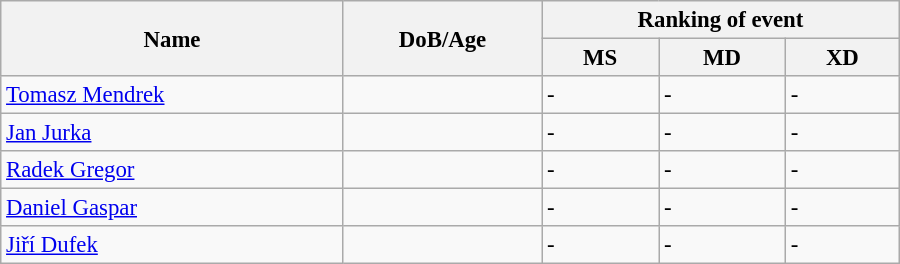<table class="wikitable" style="width:600px; font-size:95%;">
<tr>
<th rowspan="2" align="left">Name</th>
<th rowspan="2" align="left">DoB/Age</th>
<th colspan="3" align="center">Ranking of event</th>
</tr>
<tr>
<th align="center">MS</th>
<th>MD</th>
<th align="center">XD</th>
</tr>
<tr>
<td><a href='#'>Tomasz Mendrek</a></td>
<td></td>
<td>-</td>
<td>-</td>
<td>-</td>
</tr>
<tr>
<td><a href='#'>Jan Jurka</a></td>
<td></td>
<td>-</td>
<td>-</td>
<td>-</td>
</tr>
<tr>
<td><a href='#'>Radek Gregor</a></td>
<td></td>
<td>-</td>
<td>-</td>
<td>-</td>
</tr>
<tr>
<td><a href='#'>Daniel Gaspar</a></td>
<td></td>
<td>-</td>
<td>-</td>
<td>-</td>
</tr>
<tr>
<td><a href='#'>Jiří Dufek</a></td>
<td></td>
<td>-</td>
<td>-</td>
<td>-</td>
</tr>
</table>
